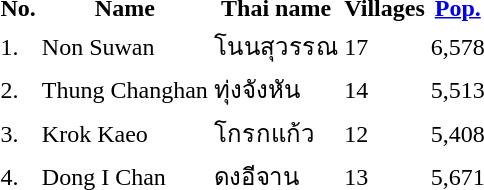<table>
<tr>
<th>No.</th>
<th>Name</th>
<th>Thai name</th>
<th>Villages</th>
<th><a href='#'>Pop.</a></th>
</tr>
<tr>
<td>1.</td>
<td>Non Suwan</td>
<td>โนนสุวรรณ</td>
<td>17</td>
<td>6,578</td>
<td></td>
</tr>
<tr>
<td>2.</td>
<td>Thung Changhan</td>
<td>ทุ่งจังหัน</td>
<td>14</td>
<td>5,513</td>
<td></td>
</tr>
<tr>
<td>3.</td>
<td>Krok Kaeo</td>
<td>โกรกแก้ว</td>
<td>12</td>
<td>5,408</td>
<td></td>
</tr>
<tr>
<td>4.</td>
<td>Dong I Chan</td>
<td>ดงอีจาน</td>
<td>13</td>
<td>5,671</td>
<td></td>
</tr>
</table>
